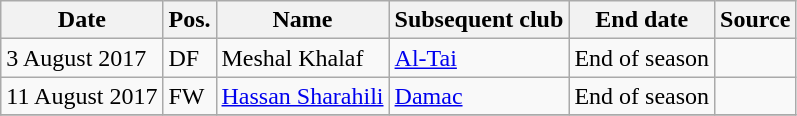<table class="wikitable" style="text-align:left">
<tr>
<th>Date</th>
<th>Pos.</th>
<th>Name</th>
<th>Subsequent club</th>
<th>End date</th>
<th>Source</th>
</tr>
<tr>
<td>3 August 2017</td>
<td>DF</td>
<td> Meshal Khalaf</td>
<td> <a href='#'>Al-Tai</a></td>
<td>End of season</td>
<td></td>
</tr>
<tr>
<td>11 August 2017</td>
<td>FW</td>
<td> <a href='#'>Hassan Sharahili</a></td>
<td> <a href='#'>Damac</a></td>
<td>End of season</td>
<td></td>
</tr>
<tr>
</tr>
</table>
